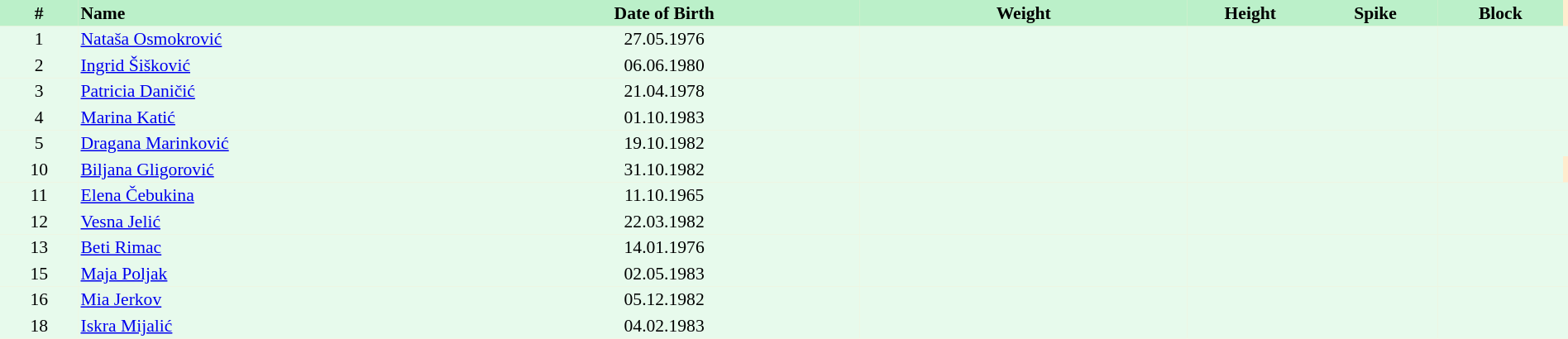<table border=0 cellpadding=2 cellspacing=0  |- bgcolor=#FFECCE style="text-align:center; font-size:90%;" width=100%>
<tr bgcolor=#BBF0C9>
<th width=5%>#</th>
<th width=25% align=left>Name</th>
<th width=25%>Date of Birth</th>
<th width=21%>Weight</th>
<th width=8%>Height</th>
<th width=8%>Spike</th>
<th width=8%>Block</th>
</tr>
<tr bgcolor=#E7FAEC>
<td>1</td>
<td align=left><a href='#'>Nataša Osmokrović</a></td>
<td>27.05.1976</td>
<td></td>
<td></td>
<td></td>
<td></td>
<td></td>
</tr>
<tr bgcolor=#E7FAEC>
<td>2</td>
<td align=left><a href='#'>Ingrid Šišković</a></td>
<td>06.06.1980</td>
<td></td>
<td></td>
<td></td>
<td></td>
<td></td>
</tr>
<tr bgcolor=#E7FAEC>
<td>3</td>
<td align=left><a href='#'>Patricia Daničić</a></td>
<td>21.04.1978</td>
<td></td>
<td></td>
<td></td>
<td></td>
<td></td>
</tr>
<tr bgcolor=#E7FAEC>
<td>4</td>
<td align=left><a href='#'>Marina Katić</a></td>
<td>01.10.1983</td>
<td></td>
<td></td>
<td></td>
<td></td>
<td></td>
</tr>
<tr bgcolor=#E7FAEC>
<td>5</td>
<td align=left><a href='#'>Dragana Marinković</a></td>
<td>19.10.1982</td>
<td></td>
<td></td>
<td></td>
<td></td>
<td></td>
</tr>
<tr bgcolor=#E7FAEC>
<td>10</td>
<td align=left><a href='#'>Biljana Gligorović</a></td>
<td>31.10.1982</td>
<td></td>
<td></td>
<td></td>
<td></td>
</tr>
<tr bgcolor=#E7FAEC>
<td>11</td>
<td align=left><a href='#'>Elena Čebukina</a></td>
<td>11.10.1965</td>
<td></td>
<td></td>
<td></td>
<td></td>
<td></td>
</tr>
<tr bgcolor=#E7FAEC>
<td>12</td>
<td align=left><a href='#'>Vesna Jelić</a></td>
<td>22.03.1982</td>
<td></td>
<td></td>
<td></td>
<td></td>
<td></td>
</tr>
<tr bgcolor=#E7FAEC>
<td>13</td>
<td align=left><a href='#'>Beti Rimac</a></td>
<td>14.01.1976</td>
<td></td>
<td></td>
<td></td>
<td></td>
<td></td>
</tr>
<tr bgcolor=#E7FAEC>
<td>15</td>
<td align=left><a href='#'>Maja Poljak</a></td>
<td>02.05.1983</td>
<td></td>
<td></td>
<td></td>
<td></td>
<td></td>
</tr>
<tr bgcolor=#E7FAEC>
<td>16</td>
<td align=left><a href='#'>Mia Jerkov</a></td>
<td>05.12.1982</td>
<td></td>
<td></td>
<td></td>
<td></td>
<td></td>
</tr>
<tr bgcolor=#E7FAEC>
<td>18</td>
<td align=left><a href='#'>Iskra Mijalić</a></td>
<td>04.02.1983</td>
<td></td>
<td></td>
<td></td>
<td></td>
<td></td>
</tr>
</table>
